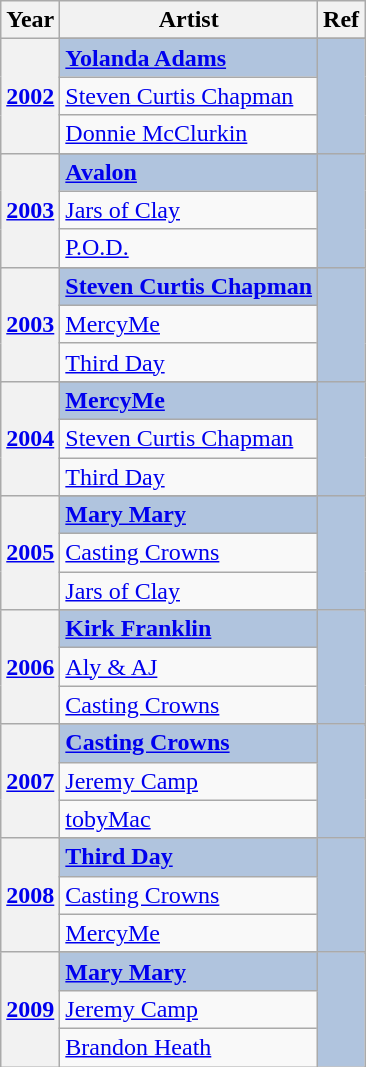<table class="wikitable">
<tr>
<th>Year</th>
<th>Artist</th>
<th>Ref</th>
</tr>
<tr>
<th rowspan="4" align="center"><a href='#'>2002<br></a></th>
</tr>
<tr style="background:#B0C4DE">
<td><strong><a href='#'>Yolanda Adams</a></strong></td>
<td rowspan="4" align="center"></td>
</tr>
<tr>
<td><a href='#'>Steven Curtis Chapman</a></td>
</tr>
<tr>
<td><a href='#'>Donnie McClurkin</a></td>
</tr>
<tr>
<th rowspan="4" align="center"><a href='#'>2003<br></a></th>
</tr>
<tr style="background:#B0C4DE">
<td><strong><a href='#'>Avalon</a></strong></td>
<td rowspan="4" align="center"></td>
</tr>
<tr>
<td><a href='#'>Jars of Clay</a></td>
</tr>
<tr>
<td><a href='#'>P.O.D.</a></td>
</tr>
<tr>
<th rowspan="4" align="center"><a href='#'>2003<br></a></th>
</tr>
<tr style="background:#B0C4DE">
<td><strong><a href='#'>Steven Curtis Chapman</a></strong></td>
<td rowspan="4" align="center"></td>
</tr>
<tr>
<td><a href='#'>MercyMe</a></td>
</tr>
<tr>
<td><a href='#'>Third Day</a></td>
</tr>
<tr>
<th rowspan="4" align="center"><a href='#'>2004<br></a></th>
</tr>
<tr style="background:#B0C4DE">
<td><strong><a href='#'>MercyMe</a></strong></td>
<td rowspan="4" align="center"></td>
</tr>
<tr>
<td><a href='#'>Steven Curtis Chapman</a></td>
</tr>
<tr>
<td><a href='#'>Third Day</a></td>
</tr>
<tr>
<th rowspan="4" align="center"><a href='#'>2005<br></a></th>
</tr>
<tr style="background:#B0C4DE">
<td><strong><a href='#'>Mary Mary</a></strong></td>
<td rowspan="4" align="center"></td>
</tr>
<tr>
<td><a href='#'>Casting Crowns</a></td>
</tr>
<tr>
<td><a href='#'>Jars of Clay</a></td>
</tr>
<tr>
<th rowspan="4" align="center"><a href='#'>2006<br></a></th>
</tr>
<tr style="background:#B0C4DE">
<td><strong><a href='#'>Kirk Franklin</a></strong></td>
<td rowspan="4" align="center"></td>
</tr>
<tr>
<td><a href='#'>Aly & AJ</a></td>
</tr>
<tr>
<td><a href='#'>Casting Crowns</a></td>
</tr>
<tr>
<th rowspan="4" align="center"><a href='#'>2007<br></a></th>
</tr>
<tr style="background:#B0C4DE">
<td><strong><a href='#'>Casting Crowns</a></strong></td>
<td rowspan="4" align="center"></td>
</tr>
<tr>
<td><a href='#'>Jeremy Camp</a></td>
</tr>
<tr>
<td><a href='#'>tobyMac</a></td>
</tr>
<tr>
<th rowspan="4" align="center"><a href='#'>2008<br></a></th>
</tr>
<tr style="background:#B0C4DE">
<td><strong><a href='#'>Third Day</a></strong></td>
<td rowspan="4" align="center"></td>
</tr>
<tr>
<td><a href='#'>Casting Crowns</a></td>
</tr>
<tr>
<td><a href='#'>MercyMe</a></td>
</tr>
<tr>
<th rowspan="4" align="center"><a href='#'>2009<br></a></th>
</tr>
<tr style="background:#B0C4DE">
<td><strong><a href='#'>Mary Mary</a></strong></td>
<td rowspan="4" align="center"></td>
</tr>
<tr>
<td><a href='#'>Jeremy Camp</a></td>
</tr>
<tr>
<td><a href='#'>Brandon Heath</a></td>
</tr>
</table>
